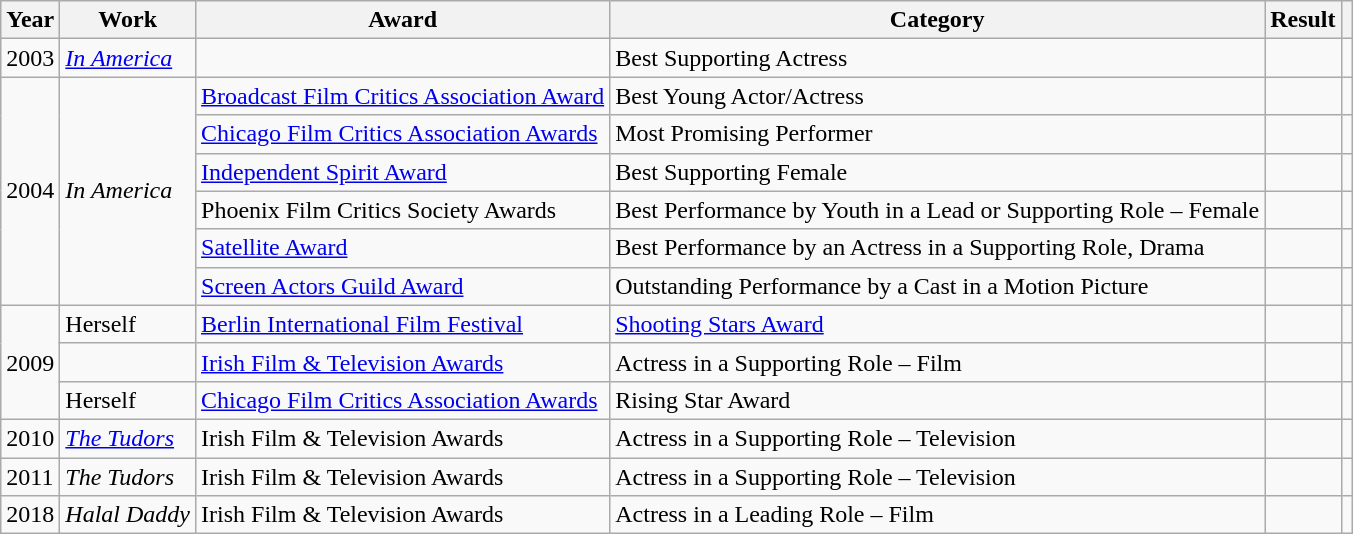<table class="wikitable">
<tr>
<th>Year</th>
<th>Work</th>
<th>Award</th>
<th>Category</th>
<th>Result</th>
<th></th>
</tr>
<tr>
<td>2003</td>
<td><em><a href='#'>In America</a></em></td>
<td></td>
<td>Best Supporting Actress</td>
<td></td>
<td style="text-align:center;"></td>
</tr>
<tr>
<td rowspan="6">2004</td>
<td rowspan="6"><em>In America</em></td>
<td><a href='#'>Broadcast Film Critics Association Award</a></td>
<td>Best Young Actor/Actress</td>
<td></td>
<td style="text-align:center;"></td>
</tr>
<tr>
<td><a href='#'>Chicago Film Critics Association Awards</a></td>
<td>Most Promising Performer</td>
<td></td>
<td style="text-align:center;"></td>
</tr>
<tr>
<td><a href='#'>Independent Spirit Award</a></td>
<td>Best Supporting Female</td>
<td></td>
<td style="text-align:center;"></td>
</tr>
<tr>
<td>Phoenix Film Critics Society Awards</td>
<td>Best Performance by Youth in a Lead or Supporting Role – Female</td>
<td></td>
<td style="text-align:center;"></td>
</tr>
<tr>
<td><a href='#'>Satellite Award</a></td>
<td>Best Performance by an Actress in a Supporting Role, Drama</td>
<td></td>
<td style="text-align:center;"></td>
</tr>
<tr>
<td><a href='#'>Screen Actors Guild Award</a></td>
<td>Outstanding Performance by a Cast in a Motion Picture</td>
<td></td>
<td style="text-align:center;"></td>
</tr>
<tr>
<td rowspan="3">2009</td>
<td>Herself</td>
<td><a href='#'>Berlin International Film Festival</a></td>
<td><a href='#'>Shooting Stars Award</a></td>
<td></td>
<td style="text-align:center;"></td>
</tr>
<tr>
<td></td>
<td><a href='#'>Irish Film & Television Awards</a></td>
<td>Actress in a Supporting Role – Film</td>
<td></td>
<td style="text-align:center;"></td>
</tr>
<tr>
<td>Herself</td>
<td><a href='#'>Chicago Film Critics Association Awards</a></td>
<td>Rising Star Award</td>
<td></td>
<td style="text-align:center;"></td>
</tr>
<tr>
<td>2010</td>
<td><em><a href='#'>The Tudors</a></em></td>
<td>Irish Film & Television Awards</td>
<td>Actress in a Supporting Role – Television</td>
<td></td>
<td style="text-align:center;"></td>
</tr>
<tr>
<td>2011</td>
<td><em>The Tudors</em></td>
<td>Irish Film & Television Awards</td>
<td>Actress in a Supporting Role – Television</td>
<td></td>
<td style="text-align:center;"></td>
</tr>
<tr>
<td>2018</td>
<td><em>Halal Daddy</em></td>
<td>Irish Film & Television Awards</td>
<td>Actress in a Leading Role – Film</td>
<td></td>
<td style="text-align:center;"></td>
</tr>
</table>
